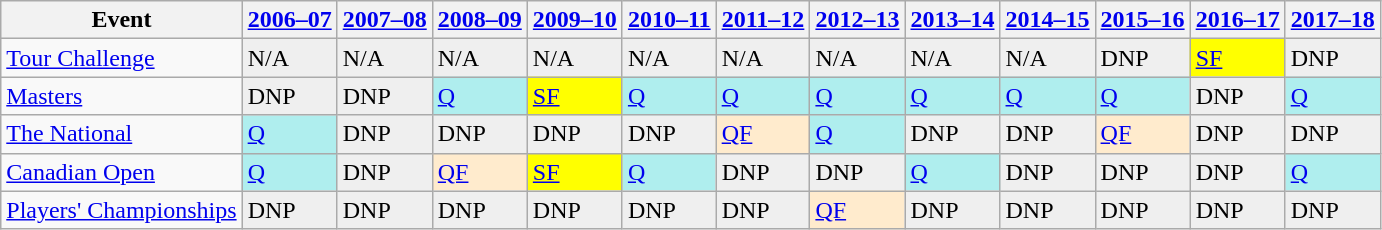<table class="wikitable" border="1">
<tr>
<th>Event</th>
<th><a href='#'>2006–07</a></th>
<th><a href='#'>2007–08</a></th>
<th><a href='#'>2008–09</a></th>
<th><a href='#'>2009–10</a></th>
<th><a href='#'>2010–11</a></th>
<th><a href='#'>2011–12</a></th>
<th><a href='#'>2012–13</a></th>
<th><a href='#'>2013–14</a></th>
<th><a href='#'>2014–15</a></th>
<th><a href='#'>2015–16</a></th>
<th><a href='#'>2016–17</a></th>
<th><a href='#'>2017–18</a></th>
</tr>
<tr>
<td><a href='#'>Tour Challenge</a></td>
<td style="background:#EFEFEF;">N/A</td>
<td style="background:#EFEFEF;">N/A</td>
<td style="background:#EFEFEF;">N/A</td>
<td style="background:#EFEFEF;">N/A</td>
<td style="background:#EFEFEF;">N/A</td>
<td style="background:#EFEFEF;">N/A</td>
<td style="background:#EFEFEF;">N/A</td>
<td style="background:#EFEFEF;">N/A</td>
<td style="background:#EFEFEF;">N/A</td>
<td style="background:#EFEFEF;">DNP</td>
<td style="background:yellow;"><a href='#'>SF</a></td>
<td style="background:#EFEFEF;">DNP</td>
</tr>
<tr>
<td><a href='#'>Masters</a></td>
<td style="background:#EFEFEF;">DNP</td>
<td style="background:#EFEFEF;">DNP</td>
<td style="background:#afeeee;"><a href='#'>Q</a></td>
<td style="background:yellow;"><a href='#'>SF</a></td>
<td style="background:#afeeee;"><a href='#'>Q</a></td>
<td style="background:#afeeee;"><a href='#'>Q</a></td>
<td style="background:#afeeee;"><a href='#'>Q</a></td>
<td style="background:#afeeee;"><a href='#'>Q</a></td>
<td style="background:#afeeee;"><a href='#'>Q</a></td>
<td style="background:#afeeee;"><a href='#'>Q</a></td>
<td style="background:#EFEFEF;">DNP</td>
<td style="background:#afeeee;"><a href='#'>Q</a></td>
</tr>
<tr>
<td><a href='#'>The National</a></td>
<td style="background:#afeeee;"><a href='#'>Q</a></td>
<td style="background:#EFEFEF;">DNP</td>
<td style="background:#EFEFEF;">DNP</td>
<td style="background:#EFEFEF;">DNP</td>
<td style="background:#EFEFEF;">DNP</td>
<td style="background:#ffebcd;"><a href='#'>QF</a></td>
<td style="background:#afeeee;"><a href='#'>Q</a></td>
<td style="background:#EFEFEF;">DNP</td>
<td style="background:#EFEFEF;">DNP</td>
<td style="background:#ffebcd;"><a href='#'>QF</a></td>
<td style="background:#EFEFEF;">DNP</td>
<td style="background:#EFEFEF;">DNP</td>
</tr>
<tr>
<td><a href='#'>Canadian Open</a></td>
<td style="background:#afeeee;"><a href='#'>Q</a></td>
<td style="background:#EFEFEF;">DNP</td>
<td style="background:#ffebcd;"><a href='#'>QF</a></td>
<td style="background:yellow;"><a href='#'>SF</a></td>
<td style="background:#afeeee;"><a href='#'>Q</a></td>
<td style="background:#EFEFEF;">DNP</td>
<td style="background:#EFEFEF;">DNP</td>
<td style="background:#afeeee;"><a href='#'>Q</a></td>
<td style="background:#EFEFEF;">DNP</td>
<td style="background:#EFEFEF;">DNP</td>
<td style="background:#EFEFEF;">DNP</td>
<td style="background:#afeeee;"><a href='#'>Q</a></td>
</tr>
<tr>
<td><a href='#'>Players' Championships</a></td>
<td style="background:#EFEFEF;">DNP</td>
<td style="background:#EFEFEF;">DNP</td>
<td style="background:#EFEFEF;">DNP</td>
<td style="background:#EFEFEF;">DNP</td>
<td style="background:#EFEFEF;">DNP</td>
<td style="background:#EFEFEF;">DNP</td>
<td style="background:#ffebcd;"><a href='#'>QF</a></td>
<td style="background:#EFEFEF;">DNP</td>
<td style="background:#EFEFEF;">DNP</td>
<td style="background:#EFEFEF;">DNP</td>
<td style="background:#EFEFEF;">DNP</td>
<td style="background:#EFEFEF;">DNP</td>
</tr>
</table>
